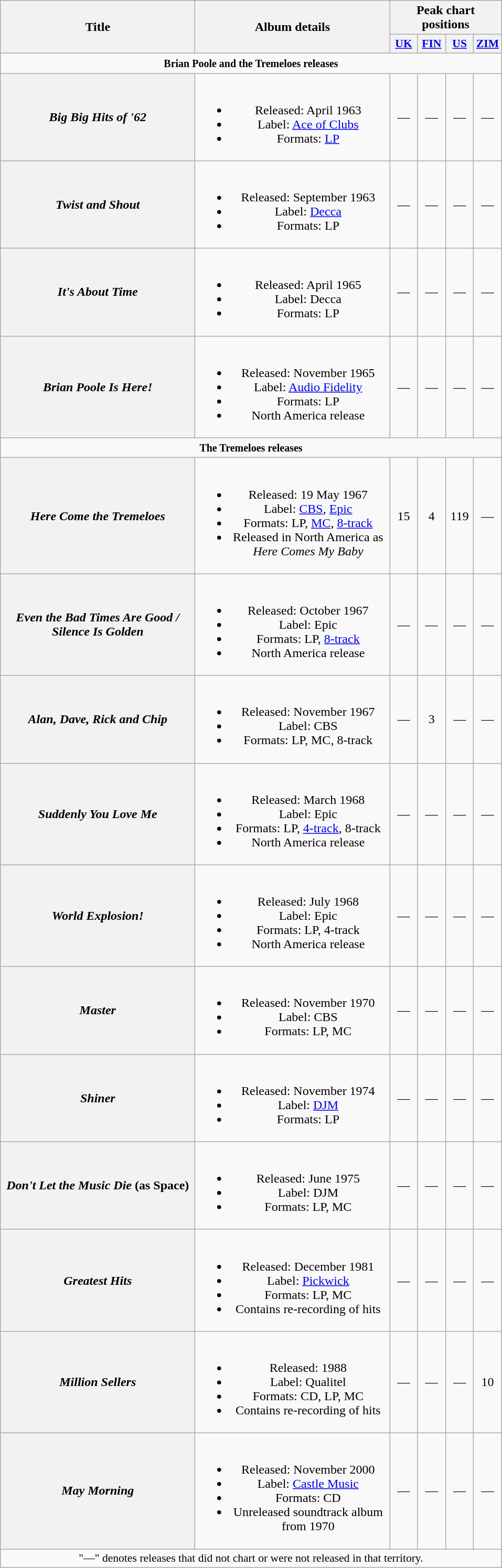<table class="wikitable plainrowheaders" style="text-align:center;">
<tr>
<th rowspan="2" scope="col" style="width:15em;">Title</th>
<th rowspan="2" scope="col" style="width:15em;">Album details</th>
<th colspan="4">Peak chart positions</th>
</tr>
<tr>
<th scope="col" style="width:2em;font-size:90%;"><a href='#'>UK</a><br></th>
<th scope="col" style="width:2em;font-size:90%;"><a href='#'>FIN</a><br></th>
<th scope="col" style="width:2em;font-size:90%;"><a href='#'>US</a><br></th>
<th scope="col" style="width:2em;font-size:90%;"><a href='#'>ZIM</a><br></th>
</tr>
<tr>
<td colspan="6" align="center"><small><strong>Brian Poole and the Tremeloes releases</strong></small></td>
</tr>
<tr>
<th scope="row"><em>Big Big Hits of '62</em></th>
<td><br><ul><li>Released: April 1963</li><li>Label: <a href='#'>Ace of Clubs</a></li><li>Formats: <a href='#'>LP</a></li></ul></td>
<td>—</td>
<td>—</td>
<td>—</td>
<td>—</td>
</tr>
<tr>
<th scope="row"><em>Twist and Shout</em></th>
<td><br><ul><li>Released: September 1963</li><li>Label: <a href='#'>Decca</a></li><li>Formats: LP</li></ul></td>
<td>—</td>
<td>—</td>
<td>—</td>
<td>—</td>
</tr>
<tr>
<th scope="row"><em>It's About Time</em></th>
<td><br><ul><li>Released: April 1965</li><li>Label: Decca</li><li>Formats: LP</li></ul></td>
<td>—</td>
<td>—</td>
<td>—</td>
<td>—</td>
</tr>
<tr>
<th scope="row"><em>Brian Poole Is Here!</em></th>
<td><br><ul><li>Released: November 1965</li><li>Label: <a href='#'>Audio Fidelity</a></li><li>Formats: LP</li><li>North America release</li></ul></td>
<td>—</td>
<td>—</td>
<td>—</td>
<td>—</td>
</tr>
<tr>
<td colspan="6" align="center"><small><strong>The Tremeloes releases</strong></small></td>
</tr>
<tr>
<th scope="row"><em>Here Come the Tremeloes</em></th>
<td><br><ul><li>Released: 19 May 1967</li><li>Label: <a href='#'>CBS</a>, <a href='#'>Epic</a></li><li>Formats: LP, <a href='#'>MC</a>, <a href='#'>8-track</a></li><li>Released in North America as <em>Here Comes My Baby</em></li></ul></td>
<td>15</td>
<td>4</td>
<td>119</td>
<td>—</td>
</tr>
<tr>
<th scope="row"><em>Even the Bad Times Are Good / Silence Is Golden</em></th>
<td><br><ul><li>Released: October 1967</li><li>Label: Epic</li><li>Formats: LP, <a href='#'>8-track</a></li><li>North America release</li></ul></td>
<td>—</td>
<td>—</td>
<td>—</td>
<td>—</td>
</tr>
<tr>
<th scope="row"><em>Alan, Dave, Rick and Chip</em></th>
<td><br><ul><li>Released: November 1967</li><li>Label: CBS</li><li>Formats: LP, MC, 8-track</li></ul></td>
<td>—</td>
<td>3</td>
<td>—</td>
<td>—</td>
</tr>
<tr>
<th scope="row"><em>Suddenly You Love Me</em></th>
<td><br><ul><li>Released: March 1968</li><li>Label: Epic</li><li>Formats: LP, <a href='#'>4-track</a>, 8-track</li><li>North America release</li></ul></td>
<td>—</td>
<td>—</td>
<td>—</td>
<td>—</td>
</tr>
<tr>
<th scope="row"><em>World Explosion!</em></th>
<td><br><ul><li>Released: July 1968</li><li>Label: Epic</li><li>Formats: LP, 4-track</li><li>North America release</li></ul></td>
<td>—</td>
<td>—</td>
<td>—</td>
<td>—</td>
</tr>
<tr>
<th scope="row"><em>Master</em></th>
<td><br><ul><li>Released: November 1970</li><li>Label: CBS</li><li>Formats: LP, MC</li></ul></td>
<td>—</td>
<td>—</td>
<td>—</td>
<td>—</td>
</tr>
<tr>
<th scope="row"><em>Shiner</em></th>
<td><br><ul><li>Released: November 1974</li><li>Label: <a href='#'>DJM</a></li><li>Formats: LP</li></ul></td>
<td>—</td>
<td>—</td>
<td>—</td>
<td>—</td>
</tr>
<tr>
<th scope="row"><em>Don't Let the Music Die</em>  (as Space)</th>
<td><br><ul><li>Released: June 1975</li><li>Label: DJM</li><li>Formats: LP, MC</li></ul></td>
<td>—</td>
<td>—</td>
<td>—</td>
<td>—</td>
</tr>
<tr>
<th scope="row"><em>Greatest Hits</em></th>
<td><br><ul><li>Released: December 1981</li><li>Label: <a href='#'>Pickwick</a></li><li>Formats: LP, MC</li><li>Contains re-recording of hits</li></ul></td>
<td>—</td>
<td>—</td>
<td>—</td>
<td>—</td>
</tr>
<tr>
<th scope="row"><em>Million Sellers</em></th>
<td><br><ul><li>Released: 1988</li><li>Label: Qualitel</li><li>Formats: CD, LP, MC</li><li>Contains re-recording of hits</li></ul></td>
<td>—</td>
<td>—</td>
<td>—</td>
<td>10</td>
</tr>
<tr>
<th scope="row"><em>May Morning</em></th>
<td><br><ul><li>Released: November 2000</li><li>Label: <a href='#'>Castle Music</a></li><li>Formats: CD</li><li>Unreleased soundtrack album from 1970</li></ul></td>
<td>—</td>
<td>—</td>
<td>—</td>
<td>—</td>
</tr>
<tr>
<td colspan="6" style="font-size:90%">"—" denotes releases that did not chart or were not released in that territory.</td>
</tr>
</table>
